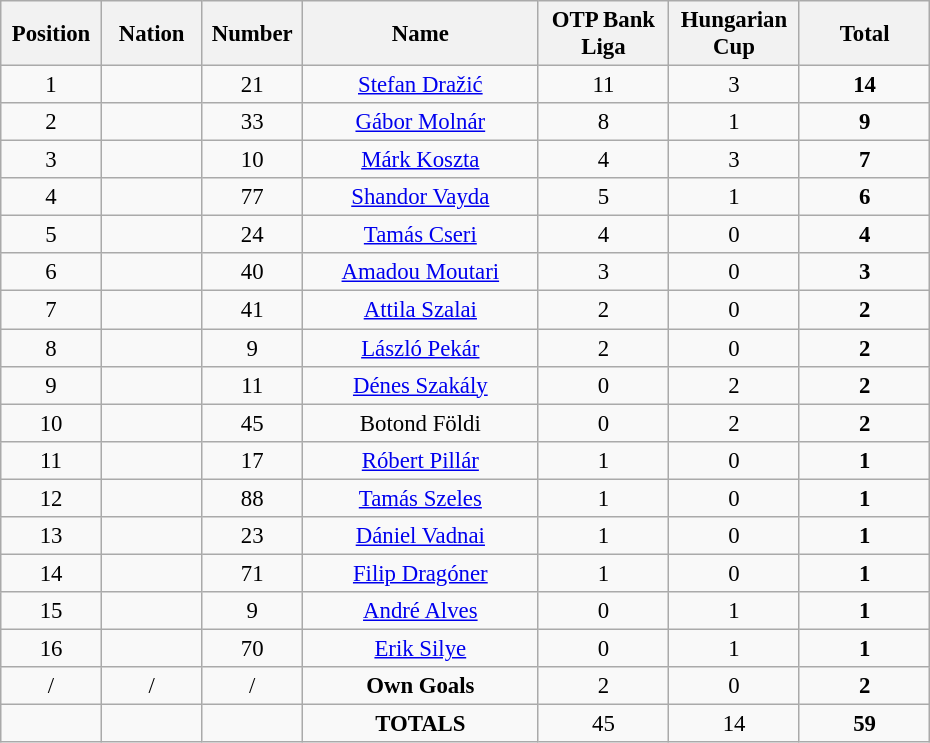<table class="wikitable" style="font-size: 95%; text-align: center;">
<tr>
<th width=60>Position</th>
<th width=60>Nation</th>
<th width=60>Number</th>
<th width=150>Name</th>
<th width=80>OTP Bank Liga</th>
<th width=80>Hungarian Cup</th>
<th width=80>Total</th>
</tr>
<tr>
<td>1</td>
<td></td>
<td>21</td>
<td><a href='#'>Stefan Dražić</a></td>
<td>11</td>
<td>3</td>
<td><strong>14</strong></td>
</tr>
<tr>
<td>2</td>
<td></td>
<td>33</td>
<td><a href='#'>Gábor Molnár</a></td>
<td>8</td>
<td>1</td>
<td><strong>9</strong></td>
</tr>
<tr>
<td>3</td>
<td></td>
<td>10</td>
<td><a href='#'>Márk Koszta</a></td>
<td>4</td>
<td>3</td>
<td><strong>7</strong></td>
</tr>
<tr>
<td>4</td>
<td></td>
<td>77</td>
<td><a href='#'>Shandor Vayda</a></td>
<td>5</td>
<td>1</td>
<td><strong>6</strong></td>
</tr>
<tr>
<td>5</td>
<td></td>
<td>24</td>
<td><a href='#'>Tamás Cseri</a></td>
<td>4</td>
<td>0</td>
<td><strong>4</strong></td>
</tr>
<tr>
<td>6</td>
<td></td>
<td>40</td>
<td><a href='#'>Amadou Moutari</a></td>
<td>3</td>
<td>0</td>
<td><strong>3</strong></td>
</tr>
<tr>
<td>7</td>
<td></td>
<td>41</td>
<td><a href='#'>Attila Szalai</a></td>
<td>2</td>
<td>0</td>
<td><strong>2</strong></td>
</tr>
<tr>
<td>8</td>
<td></td>
<td>9</td>
<td><a href='#'>László Pekár</a></td>
<td>2</td>
<td>0</td>
<td><strong>2</strong></td>
</tr>
<tr>
<td>9</td>
<td></td>
<td>11</td>
<td><a href='#'>Dénes Szakály</a></td>
<td>0</td>
<td>2</td>
<td><strong>2</strong></td>
</tr>
<tr>
<td>10</td>
<td></td>
<td>45</td>
<td>Botond Földi</td>
<td>0</td>
<td>2</td>
<td><strong>2</strong></td>
</tr>
<tr>
<td>11</td>
<td></td>
<td>17</td>
<td><a href='#'>Róbert Pillár</a></td>
<td>1</td>
<td>0</td>
<td><strong>1</strong></td>
</tr>
<tr>
<td>12</td>
<td></td>
<td>88</td>
<td><a href='#'>Tamás Szeles</a></td>
<td>1</td>
<td>0</td>
<td><strong>1</strong></td>
</tr>
<tr>
<td>13</td>
<td></td>
<td>23</td>
<td><a href='#'>Dániel Vadnai</a></td>
<td>1</td>
<td>0</td>
<td><strong>1</strong></td>
</tr>
<tr>
<td>14</td>
<td></td>
<td>71</td>
<td><a href='#'>Filip Dragóner</a></td>
<td>1</td>
<td>0</td>
<td><strong>1</strong></td>
</tr>
<tr>
<td>15</td>
<td></td>
<td>9</td>
<td><a href='#'>André Alves</a></td>
<td>0</td>
<td>1</td>
<td><strong>1</strong></td>
</tr>
<tr>
<td>16</td>
<td></td>
<td>70</td>
<td><a href='#'>Erik Silye</a></td>
<td>0</td>
<td>1</td>
<td><strong>1</strong></td>
</tr>
<tr>
<td>/</td>
<td>/</td>
<td>/</td>
<td><strong>Own Goals</strong></td>
<td>2</td>
<td>0</td>
<td><strong>2</strong></td>
</tr>
<tr>
<td></td>
<td></td>
<td></td>
<td><strong>TOTALS</strong></td>
<td>45</td>
<td>14</td>
<td><strong>59</strong></td>
</tr>
</table>
